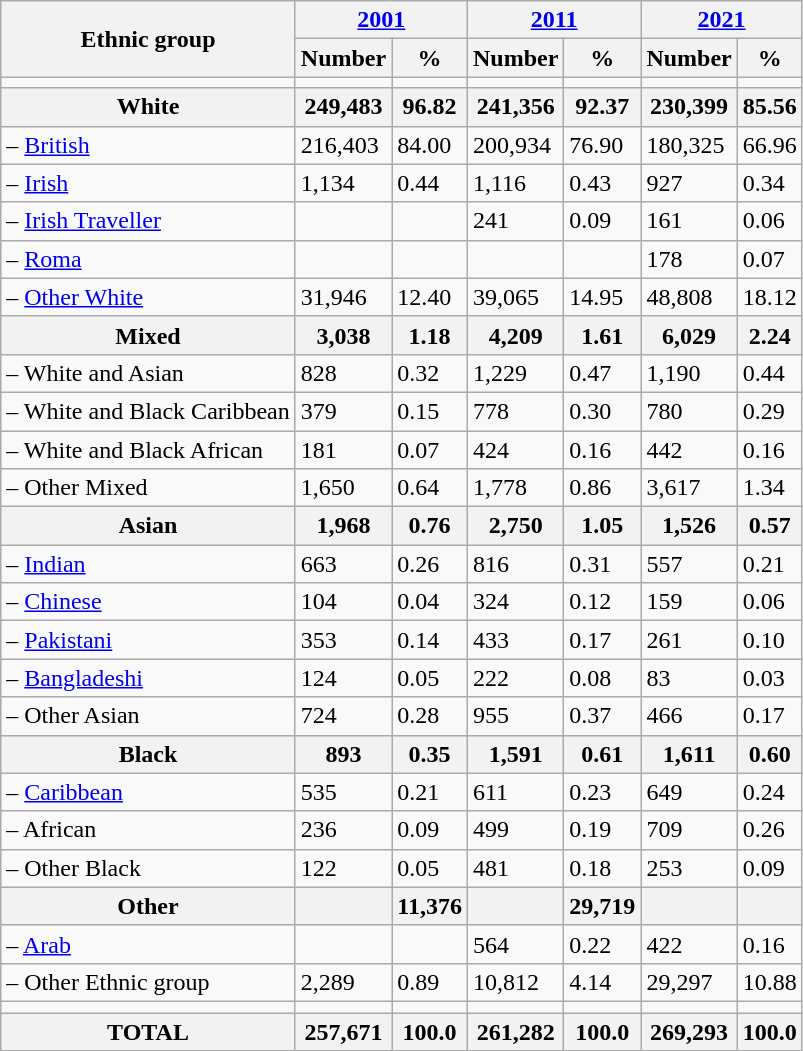<table class="sortable wikitable">
<tr>
<th rowspan="2">Ethnic group</th>
<th colspan="2"><a href='#'>2001</a></th>
<th colspan="2"><a href='#'>2011</a></th>
<th colspan="2"><a href='#'>2021</a></th>
</tr>
<tr>
<th>Number</th>
<th>%</th>
<th>Number</th>
<th>%</th>
<th>Number</th>
<th>%</th>
</tr>
<tr>
<td></td>
<td></td>
<td></td>
<td></td>
<td></td>
<td></td>
</tr>
<tr>
<th align=left>White</th>
<th>249,483</th>
<th>96.82</th>
<th>241,356</th>
<th>92.37</th>
<th>230,399</th>
<th>85.56</th>
</tr>
<tr>
<td align=left>– <a href='#'>British</a></td>
<td>216,403</td>
<td>84.00</td>
<td>200,934</td>
<td>76.90</td>
<td>180,325</td>
<td>66.96</td>
</tr>
<tr>
<td align=left>– <a href='#'>Irish</a></td>
<td>1,134</td>
<td>0.44</td>
<td>1,116</td>
<td>0.43</td>
<td>927</td>
<td>0.34</td>
</tr>
<tr>
<td align=left>– <a href='#'>Irish Traveller</a></td>
<td></td>
<td></td>
<td>241</td>
<td>0.09</td>
<td>161</td>
<td>0.06</td>
</tr>
<tr>
<td align=left>– <a href='#'>Roma</a></td>
<td></td>
<td></td>
<td></td>
<td></td>
<td>178</td>
<td>0.07</td>
</tr>
<tr>
<td align=left>– <a href='#'>Other White</a></td>
<td>31,946</td>
<td>12.40</td>
<td>39,065</td>
<td>14.95</td>
<td>48,808</td>
<td>18.12</td>
</tr>
<tr>
<th align=left>Mixed</th>
<th>3,038</th>
<th>1.18</th>
<th>4,209</th>
<th>1.61</th>
<th>6,029</th>
<th>2.24</th>
</tr>
<tr>
<td align=left>– White and Asian</td>
<td>828</td>
<td>0.32</td>
<td>1,229</td>
<td>0.47</td>
<td>1,190</td>
<td>0.44</td>
</tr>
<tr>
<td align=left>– White and Black Caribbean</td>
<td>379</td>
<td>0.15</td>
<td>778</td>
<td>0.30</td>
<td>780</td>
<td>0.29</td>
</tr>
<tr>
<td align=left>– White and Black African</td>
<td>181</td>
<td>0.07</td>
<td>424</td>
<td>0.16</td>
<td>442</td>
<td>0.16</td>
</tr>
<tr>
<td align=left>– Other Mixed</td>
<td>1,650</td>
<td>0.64</td>
<td>1,778</td>
<td>0.86</td>
<td>3,617</td>
<td>1.34</td>
</tr>
<tr>
<th align=left>Asian</th>
<th>1,968</th>
<th>0.76</th>
<th>2,750</th>
<th>1.05</th>
<th>1,526</th>
<th>0.57</th>
</tr>
<tr>
<td align=left>– <a href='#'>Indian</a></td>
<td>663</td>
<td>0.26</td>
<td>816</td>
<td>0.31</td>
<td>557</td>
<td>0.21</td>
</tr>
<tr>
<td align=left>– <a href='#'>Chinese</a></td>
<td>104</td>
<td>0.04</td>
<td>324</td>
<td>0.12</td>
<td>159</td>
<td>0.06</td>
</tr>
<tr>
<td align=left>– <a href='#'>Pakistani</a></td>
<td>353</td>
<td>0.14</td>
<td>433</td>
<td>0.17</td>
<td>261</td>
<td>0.10</td>
</tr>
<tr>
<td align=left>– <a href='#'>Bangladeshi</a></td>
<td>124</td>
<td>0.05</td>
<td>222</td>
<td>0.08</td>
<td>83</td>
<td>0.03</td>
</tr>
<tr>
<td align=left>– Other Asian</td>
<td>724</td>
<td>0.28</td>
<td>955</td>
<td>0.37</td>
<td>466</td>
<td>0.17</td>
</tr>
<tr>
<th align=left>Black</th>
<th>893</th>
<th>0.35</th>
<th>1,591</th>
<th>0.61</th>
<th>1,611</th>
<th>0.60</th>
</tr>
<tr>
<td align=left>– <a href='#'>Caribbean</a></td>
<td>535</td>
<td>0.21</td>
<td>611</td>
<td>0.23</td>
<td>649</td>
<td>0.24</td>
</tr>
<tr>
<td align=left>– African</td>
<td>236</td>
<td>0.09</td>
<td>499</td>
<td>0.19</td>
<td>709</td>
<td>0.26</td>
</tr>
<tr>
<td align=left>– Other Black</td>
<td>122</td>
<td>0.05</td>
<td>481</td>
<td>0.18</td>
<td>253</td>
<td>0.09</td>
</tr>
<tr>
<th align=left>Other</th>
<th></th>
<th>11,376</th>
<th></th>
<th>29,719</th>
<th></th>
<th></th>
</tr>
<tr>
<td align=left>– <a href='#'>Arab</a></td>
<td></td>
<td></td>
<td>564</td>
<td>0.22</td>
<td>422</td>
<td>0.16</td>
</tr>
<tr>
<td align=left>– Other Ethnic group</td>
<td>2,289</td>
<td>0.89</td>
<td>10,812</td>
<td>4.14</td>
<td>29,297</td>
<td>10.88</td>
</tr>
<tr>
<td></td>
<td></td>
<td></td>
<td></td>
<td></td>
<td></td>
</tr>
<tr>
<th align=left>TOTAL</th>
<th>257,671</th>
<th>100.0</th>
<th>261,282</th>
<th>100.0</th>
<th>269,293</th>
<th>100.0</th>
</tr>
</table>
